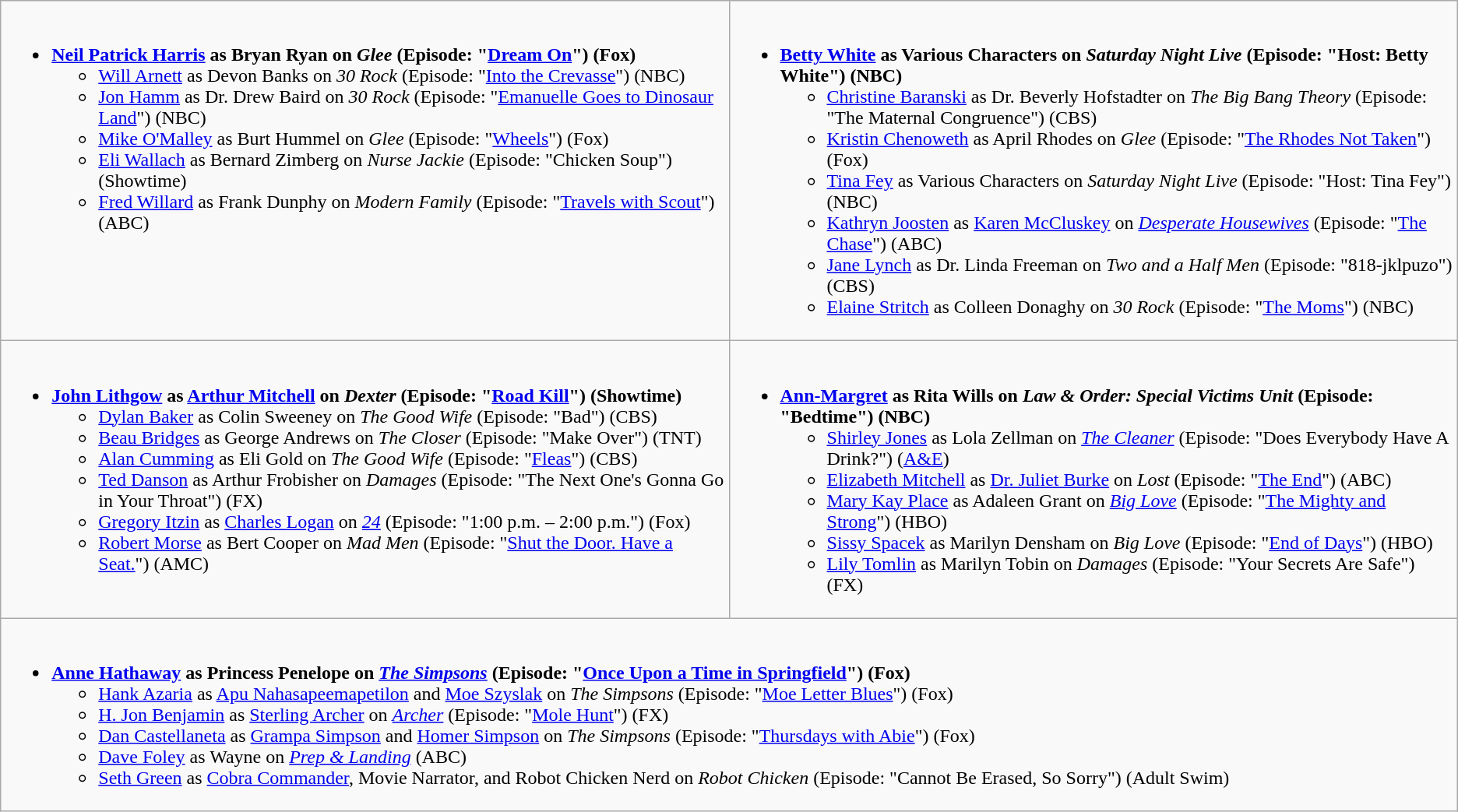<table class="wikitable">
<tr>
<td style="vertical-align:top;" width="50%"><br><ul><li><strong><a href='#'>Neil Patrick Harris</a> as Bryan Ryan on <em>Glee</em> (Episode: "<a href='#'>Dream On</a>") (Fox)</strong><ul><li><a href='#'>Will Arnett</a> as Devon Banks on <em>30 Rock</em> (Episode: "<a href='#'>Into the Crevasse</a>") (NBC)</li><li><a href='#'>Jon Hamm</a> as Dr. Drew Baird on <em>30 Rock</em> (Episode: "<a href='#'>Emanuelle Goes to Dinosaur Land</a>") (NBC)</li><li><a href='#'>Mike O'Malley</a> as Burt Hummel on <em>Glee</em> (Episode: "<a href='#'>Wheels</a>") (Fox)</li><li><a href='#'>Eli Wallach</a> as Bernard Zimberg on <em>Nurse Jackie</em> (Episode: "Chicken Soup") (Showtime)</li><li><a href='#'>Fred Willard</a> as Frank Dunphy on <em>Modern Family</em> (Episode: "<a href='#'>Travels with Scout</a>") (ABC)</li></ul></li></ul></td>
<td style="vertical-align:top;" width="50%"><br><ul><li><strong><a href='#'>Betty White</a> as Various Characters on <em>Saturday Night Live</em> (Episode: "Host: Betty White") (NBC)</strong><ul><li><a href='#'>Christine Baranski</a> as Dr. Beverly Hofstadter on <em>The Big Bang Theory</em> (Episode: "The Maternal Congruence") (CBS)</li><li><a href='#'>Kristin Chenoweth</a> as April Rhodes on <em>Glee</em> (Episode: "<a href='#'>The Rhodes Not Taken</a>") (Fox)</li><li><a href='#'>Tina Fey</a> as Various Characters on <em>Saturday Night Live</em> (Episode: "Host: Tina Fey") (NBC)</li><li><a href='#'>Kathryn Joosten</a> as <a href='#'>Karen McCluskey</a> on <em><a href='#'>Desperate Housewives</a></em> (Episode: "<a href='#'>The Chase</a>") (ABC)</li><li><a href='#'>Jane Lynch</a> as Dr. Linda Freeman on <em>Two and a Half Men</em> (Episode: "818-jklpuzo") (CBS)</li><li><a href='#'>Elaine Stritch</a> as Colleen Donaghy on <em>30 Rock</em> (Episode: "<a href='#'>The Moms</a>") (NBC)</li></ul></li></ul></td>
</tr>
<tr>
<td style="vertical-align:top;" width="50%"><br><ul><li><strong><a href='#'>John Lithgow</a> as <a href='#'>Arthur Mitchell</a> on <em>Dexter</em> (Episode: "<a href='#'>Road Kill</a>") (Showtime)</strong><ul><li><a href='#'>Dylan Baker</a> as Colin Sweeney on <em>The Good Wife</em> (Episode: "Bad") (CBS)</li><li><a href='#'>Beau Bridges</a> as George Andrews on <em>The Closer</em> (Episode: "Make Over") (TNT)</li><li><a href='#'>Alan Cumming</a> as Eli Gold on <em>The Good Wife</em> (Episode: "<a href='#'>Fleas</a>") (CBS)</li><li><a href='#'>Ted Danson</a> as Arthur Frobisher on <em>Damages</em> (Episode: "The Next One's Gonna Go in Your Throat") (FX)</li><li><a href='#'>Gregory Itzin</a> as <a href='#'>Charles Logan</a> on <em><a href='#'>24</a></em> (Episode: "1:00 p.m. – 2:00 p.m.") (Fox)</li><li><a href='#'>Robert Morse</a> as Bert Cooper on <em>Mad Men</em> (Episode: "<a href='#'>Shut the Door. Have a Seat.</a>") (AMC)</li></ul></li></ul></td>
<td style="vertical-align:top;" width="50%"><br><ul><li><strong><a href='#'>Ann-Margret</a> as Rita Wills on <em>Law & Order: Special Victims Unit</em> (Episode: "Bedtime") (NBC)</strong><ul><li><a href='#'>Shirley Jones</a> as Lola Zellman on <em><a href='#'>The Cleaner</a></em> (Episode: "Does Everybody Have A Drink?") (<a href='#'>A&E</a>)</li><li><a href='#'>Elizabeth Mitchell</a> as <a href='#'>Dr. Juliet Burke</a> on <em>Lost</em> (Episode: "<a href='#'>The End</a>") (ABC)</li><li><a href='#'>Mary Kay Place</a> as Adaleen Grant on <em><a href='#'>Big Love</a></em> (Episode: "<a href='#'>The Mighty and Strong</a>") (HBO)</li><li><a href='#'>Sissy Spacek</a> as Marilyn Densham on <em>Big Love</em> (Episode: "<a href='#'>End of Days</a>") (HBO)</li><li><a href='#'>Lily Tomlin</a> as Marilyn Tobin on <em>Damages</em> (Episode: "Your Secrets Are Safe") (FX)</li></ul></li></ul></td>
</tr>
<tr>
<td style="vertical-align:top;" width="50%" colspan="2"><br><ul><li><strong><a href='#'>Anne Hathaway</a> as Princess Penelope on <em><a href='#'>The Simpsons</a></em> (Episode: "<a href='#'>Once Upon a Time in Springfield</a>") (Fox)</strong><ul><li><a href='#'>Hank Azaria</a> as <a href='#'>Apu Nahasapeemapetilon</a> and <a href='#'>Moe Szyslak</a> on <em>The Simpsons</em> (Episode: "<a href='#'>Moe Letter Blues</a>") (Fox)</li><li><a href='#'>H. Jon Benjamin</a> as <a href='#'>Sterling Archer</a> on <em><a href='#'>Archer</a></em> (Episode: "<a href='#'>Mole Hunt</a>") (FX)</li><li><a href='#'>Dan Castellaneta</a> as <a href='#'>Grampa Simpson</a> and <a href='#'>Homer Simpson</a> on <em>The Simpsons</em> (Episode: "<a href='#'>Thursdays with Abie</a>") (Fox)</li><li><a href='#'>Dave Foley</a> as Wayne on <em><a href='#'>Prep & Landing</a></em> (ABC)</li><li><a href='#'>Seth Green</a> as <a href='#'>Cobra Commander</a>, Movie Narrator, and Robot Chicken Nerd on <em>Robot Chicken</em> (Episode: "Cannot Be Erased, So Sorry") (Adult Swim)</li></ul></li></ul></td>
</tr>
</table>
